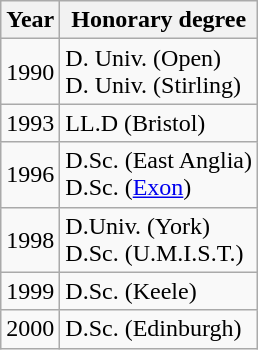<table class="wikitable">
<tr>
<th>Year</th>
<th>Honorary degree</th>
</tr>
<tr>
<td>1990</td>
<td>D. Univ. (Open)<br>D. Univ. (Stirling)</td>
</tr>
<tr>
<td>1993</td>
<td>LL.D (Bristol)</td>
</tr>
<tr>
<td>1996</td>
<td>D.Sc. (East Anglia)<br>D.Sc. (<a href='#'>Exon</a>)</td>
</tr>
<tr>
<td>1998</td>
<td>D.Univ. (York)<br>D.Sc. (U.M.I.S.T.)</td>
</tr>
<tr>
<td>1999</td>
<td>D.Sc. (Keele)</td>
</tr>
<tr>
<td>2000</td>
<td>D.Sc. (Edinburgh)</td>
</tr>
</table>
